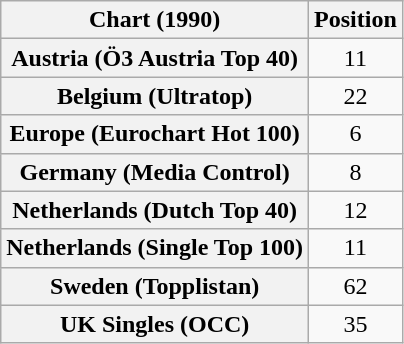<table class="wikitable sortable plainrowheaders" style="text-align:center">
<tr>
<th>Chart (1990)</th>
<th>Position</th>
</tr>
<tr>
<th scope="row">Austria (Ö3 Austria Top 40)</th>
<td>11</td>
</tr>
<tr>
<th scope="row">Belgium (Ultratop)</th>
<td>22</td>
</tr>
<tr>
<th scope="row">Europe (Eurochart Hot 100)</th>
<td>6</td>
</tr>
<tr>
<th scope="row">Germany (Media Control)</th>
<td>8</td>
</tr>
<tr>
<th scope="row">Netherlands (Dutch Top 40)</th>
<td>12</td>
</tr>
<tr>
<th scope="row">Netherlands (Single Top 100)</th>
<td>11</td>
</tr>
<tr>
<th scope="row">Sweden (Topplistan)</th>
<td>62</td>
</tr>
<tr>
<th scope="row">UK Singles (OCC)</th>
<td>35</td>
</tr>
</table>
